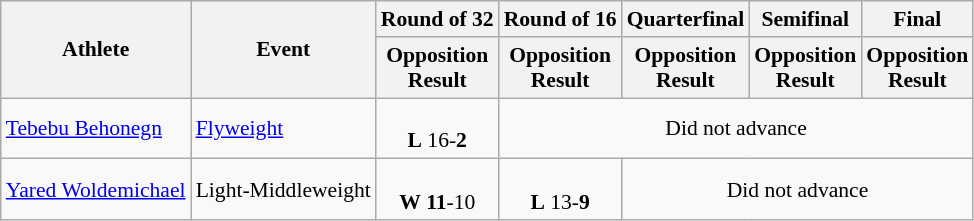<table class=wikitable style=font-size:90%>
<tr>
<th rowspan=2>Athlete</th>
<th rowspan=2>Event</th>
<th>Round of 32</th>
<th>Round of 16</th>
<th>Quarterfinal</th>
<th>Semifinal</th>
<th>Final</th>
</tr>
<tr>
<th>Opposition<br>Result</th>
<th>Opposition<br>Result</th>
<th>Opposition<br>Result</th>
<th>Opposition<br>Result</th>
<th>Opposition<br>Result</th>
</tr>
<tr>
<td><a href='#'>Tebebu Behonegn</a></td>
<td><a href='#'>Flyweight</a></td>
<td align=center><br><strong>L</strong> 16-<strong>2</strong></td>
<td colspan=4 align=center>Did not advance</td>
</tr>
<tr>
<td><a href='#'>Yared Woldemichael</a></td>
<td>Light-Middleweight</td>
<td align=center><br><strong>W</strong> <strong>11</strong>-10</td>
<td align=center><br><strong>L</strong> 13-<strong>9</strong></td>
<td colspan=3 align=center>Did not advance</td>
</tr>
</table>
